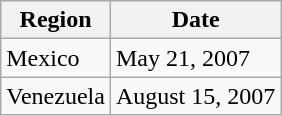<table class="wikitable">
<tr>
<th>Region</th>
<th>Date</th>
</tr>
<tr>
<td>Mexico</td>
<td>May 21, 2007</td>
</tr>
<tr>
<td>Venezuela</td>
<td>August 15, 2007</td>
</tr>
</table>
